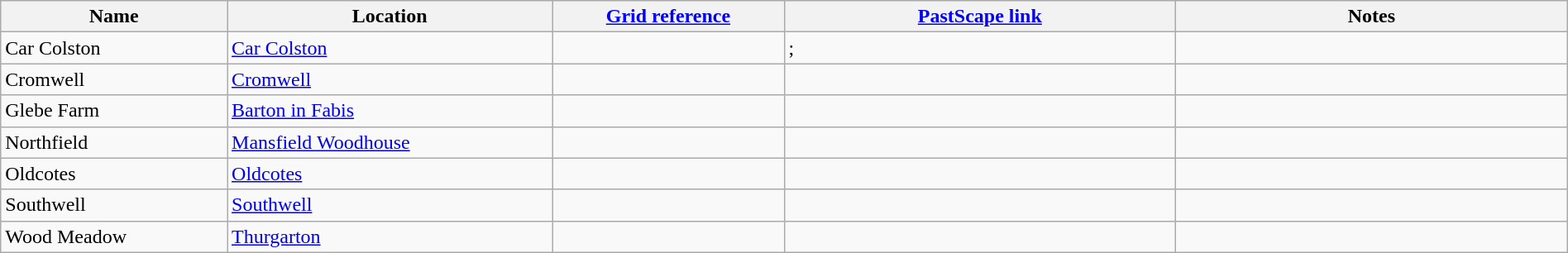<table class="wikitable sortable" border="1" style="width: 100%">
<tr>
<th scope="col">Name</th>
<th scope="col">Location</th>
<th scope="col"><a href='#'>Grid reference</a></th>
<th scope="col" class="unsortable" width="25%"><a href='#'>PastScape link</a></th>
<th scope="col" class="unsortable" width="25%">Notes</th>
</tr>
<tr>
<td>Car Colston</td>
<td><a href='#'>Car Colston</a></td>
<td></td>
<td>; </td>
<td></td>
</tr>
<tr>
<td>Cromwell</td>
<td><a href='#'>Cromwell</a></td>
<td></td>
<td></td>
<td></td>
</tr>
<tr>
<td>Glebe Farm</td>
<td><a href='#'>Barton in Fabis</a></td>
<td></td>
<td></td>
<td></td>
</tr>
<tr>
<td>Northfield</td>
<td><a href='#'>Mansfield Woodhouse</a></td>
<td></td>
<td></td>
<td></td>
</tr>
<tr>
<td>Oldcotes</td>
<td><a href='#'>Oldcotes</a></td>
<td></td>
<td></td>
<td></td>
</tr>
<tr>
<td>Southwell</td>
<td><a href='#'>Southwell</a></td>
<td></td>
<td></td>
<td></td>
</tr>
<tr>
<td>Wood Meadow</td>
<td><a href='#'>Thurgarton</a></td>
<td></td>
<td></td>
<td></td>
</tr>
</table>
